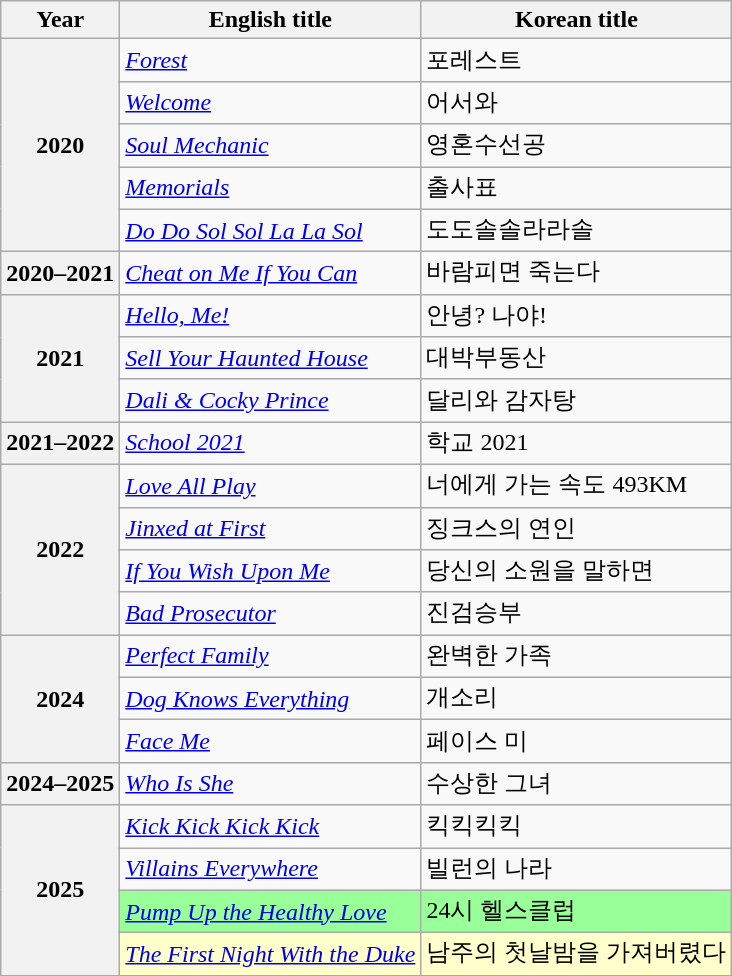<table class="wikitable plainrowheaders">
<tr>
<th scope="col">Year</th>
<th scope="col">English title</th>
<th scope="col">Korean title</th>
</tr>
<tr>
<th scope="row" rowspan="5">2020</th>
<td><em><a href='#'>Forest</a></em></td>
<td>포레스트</td>
</tr>
<tr>
<td><em><a href='#'>Welcome</a></em></td>
<td>어서와</td>
</tr>
<tr>
<td><em><a href='#'>Soul Mechanic</a></em></td>
<td>영혼수선공</td>
</tr>
<tr>
<td><em><a href='#'>Memorials</a></em></td>
<td>출사표</td>
</tr>
<tr>
<td><em><a href='#'>Do Do Sol Sol La La Sol</a></em></td>
<td>도도솔솔라라솔</td>
</tr>
<tr>
<th scope="row">2020–2021</th>
<td><em><a href='#'>Cheat on Me If You Can</a></em></td>
<td>바람피면 죽는다</td>
</tr>
<tr>
<th scope="row" rowspan="3">2021</th>
<td><em><a href='#'>Hello, Me!</a></em></td>
<td>안녕? 나야!</td>
</tr>
<tr>
<td><em><a href='#'>Sell Your Haunted House</a></em></td>
<td>대박부동산</td>
</tr>
<tr>
<td><em><a href='#'>Dali & Cocky Prince</a></em></td>
<td>달리와 감자탕</td>
</tr>
<tr>
<th scope="row">2021–2022</th>
<td><em><a href='#'>School 2021</a></em></td>
<td>학교 2021</td>
</tr>
<tr>
<th scope="row" rowspan="4">2022</th>
<td><em><a href='#'>Love All Play</a></em></td>
<td>너에게 가는 속도 493KM</td>
</tr>
<tr>
<td><em><a href='#'>Jinxed at First</a></em></td>
<td>징크스의 연인</td>
</tr>
<tr>
<td><em><a href='#'>If You Wish Upon Me</a></em></td>
<td>당신의 소원을 말하면</td>
</tr>
<tr>
<td><em><a href='#'>Bad Prosecutor</a></em></td>
<td>진검승부</td>
</tr>
<tr>
<th rowspan="3" scope="row">2024</th>
<td><em><a href='#'>Perfect Family</a></em></td>
<td>완벽한 가족</td>
</tr>
<tr>
<td><em><a href='#'>Dog Knows Everything</a></em></td>
<td>개소리</td>
</tr>
<tr>
<td><em><a href='#'>Face Me</a></em></td>
<td>페이스 미</td>
</tr>
<tr>
<th scope="row">2024–2025</th>
<td><em><a href='#'>Who Is She</a></em></td>
<td>수상한 그녀</td>
</tr>
<tr>
<th rowspan="4" scope="row">2025</th>
<td><em><a href='#'>Kick Kick Kick Kick</a></em></td>
<td>킥킥킥킥</td>
</tr>
<tr>
<td><em><a href='#'>Villains Everywhere</a></em></td>
<td>빌런의 나라</td>
</tr>
<tr bgcolor="#99FF99">
<td><em><a href='#'>Pump Up the Healthy Love</a></em></td>
<td>24시 헬스클럽<br></td>
</tr>
<tr bgcolor="#ffffcc">
<td><em><a href='#'>The First Night With the Duke</a></em></td>
<td>남주의 첫날밤을 가져버렸다</td>
</tr>
</table>
